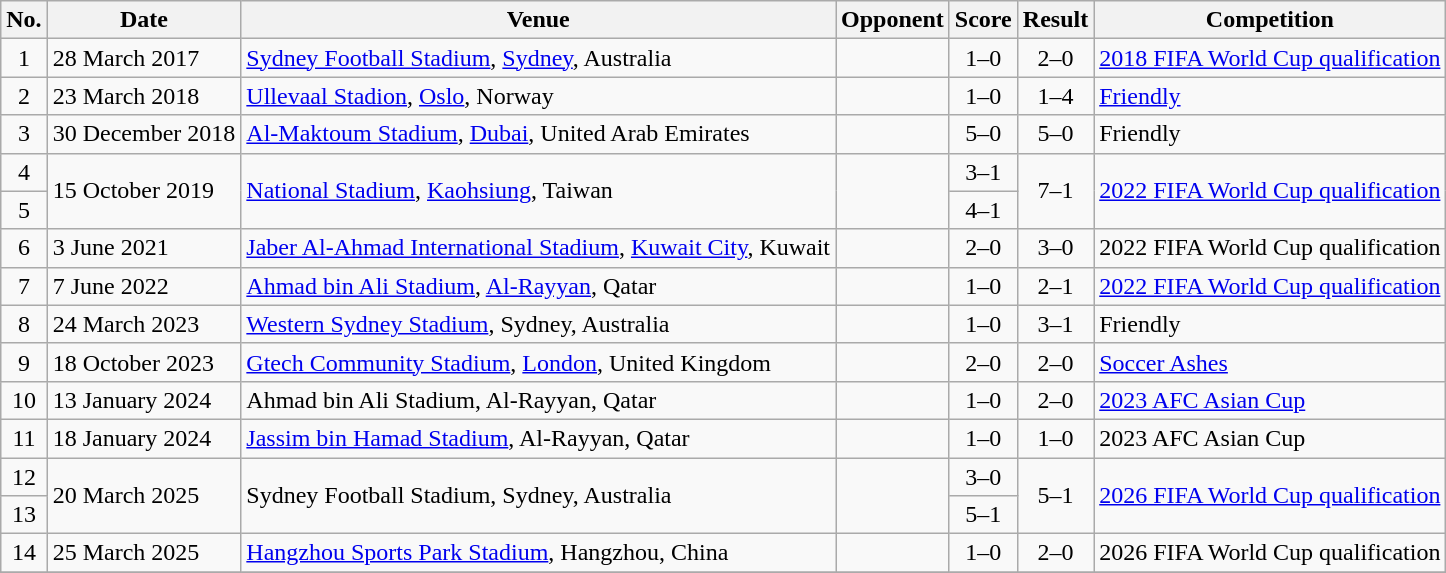<table class="wikitable sortable">
<tr>
<th scope="col">No.</th>
<th scope="col">Date</th>
<th scope="col">Venue</th>
<th scope="col">Opponent</th>
<th scope="col">Score</th>
<th scope="col">Result</th>
<th scope="col">Competition</th>
</tr>
<tr>
<td align="center">1</td>
<td>28 March 2017</td>
<td><a href='#'>Sydney Football Stadium</a>, <a href='#'>Sydney</a>, Australia</td>
<td></td>
<td align="center">1–0</td>
<td align="center">2–0</td>
<td><a href='#'>2018 FIFA World Cup qualification</a></td>
</tr>
<tr>
<td align="center">2</td>
<td>23 March 2018</td>
<td><a href='#'>Ullevaal Stadion</a>, <a href='#'>Oslo</a>, Norway</td>
<td></td>
<td align="center">1–0</td>
<td align="center">1–4</td>
<td><a href='#'>Friendly</a></td>
</tr>
<tr>
<td align="center">3</td>
<td>30 December 2018</td>
<td><a href='#'>Al-Maktoum Stadium</a>, <a href='#'>Dubai</a>, United Arab Emirates</td>
<td></td>
<td align="center">5–0</td>
<td align="center">5–0</td>
<td>Friendly</td>
</tr>
<tr>
<td align="center">4</td>
<td rowspan="2">15 October 2019</td>
<td rowspan="2"><a href='#'>National Stadium</a>, <a href='#'>Kaohsiung</a>, Taiwan</td>
<td rowspan="2"></td>
<td align="center">3–1</td>
<td rowspan="2" align="center">7–1</td>
<td rowspan="2"><a href='#'>2022 FIFA World Cup qualification</a></td>
</tr>
<tr>
<td align="center">5</td>
<td align="center">4–1</td>
</tr>
<tr>
<td align="center">6</td>
<td>3 June 2021</td>
<td><a href='#'>Jaber Al-Ahmad International Stadium</a>, <a href='#'>Kuwait City</a>, Kuwait</td>
<td></td>
<td align="center">2–0</td>
<td align="center">3–0</td>
<td>2022 FIFA World Cup qualification</td>
</tr>
<tr>
<td align="center">7</td>
<td>7 June 2022</td>
<td><a href='#'>Ahmad bin Ali Stadium</a>, <a href='#'>Al-Rayyan</a>, Qatar</td>
<td></td>
<td align="center">1–0</td>
<td align="center">2–1</td>
<td><a href='#'>2022 FIFA World Cup qualification</a></td>
</tr>
<tr>
<td align="center">8</td>
<td>24 March 2023</td>
<td><a href='#'>Western Sydney Stadium</a>, Sydney, Australia</td>
<td></td>
<td align="center">1–0</td>
<td align="center">3–1</td>
<td>Friendly</td>
</tr>
<tr>
<td align="center">9</td>
<td>18 October 2023</td>
<td><a href='#'>Gtech Community Stadium</a>, <a href='#'>London</a>, United Kingdom</td>
<td></td>
<td align="center">2–0</td>
<td align="center">2–0</td>
<td><a href='#'>Soccer Ashes</a></td>
</tr>
<tr>
<td align="center">10</td>
<td>13 January 2024</td>
<td>Ahmad bin Ali Stadium, Al-Rayyan, Qatar</td>
<td></td>
<td align="center">1–0</td>
<td align="center">2–0</td>
<td><a href='#'>2023 AFC Asian Cup</a></td>
</tr>
<tr>
<td align="center">11</td>
<td>18 January 2024</td>
<td><a href='#'>Jassim bin Hamad Stadium</a>, Al-Rayyan, Qatar</td>
<td></td>
<td align="center">1–0</td>
<td align="center">1–0</td>
<td>2023 AFC Asian Cup</td>
</tr>
<tr>
<td align="center">12</td>
<td rowspan=2>20 March 2025</td>
<td rowspan=2>Sydney Football Stadium, Sydney, Australia</td>
<td rowspan=2></td>
<td align="center">3–0</td>
<td rowspan=2 align="center">5–1</td>
<td rowspan=2><a href='#'>2026 FIFA World Cup qualification</a></td>
</tr>
<tr>
<td align="center">13</td>
<td align="center">5–1</td>
</tr>
<tr>
<td align="center">14</td>
<td>25 March 2025</td>
<td><a href='#'>Hangzhou Sports Park Stadium</a>, Hangzhou, China</td>
<td></td>
<td align="center">1–0</td>
<td align="center">2–0</td>
<td>2026 FIFA World Cup qualification</td>
</tr>
<tr>
</tr>
</table>
